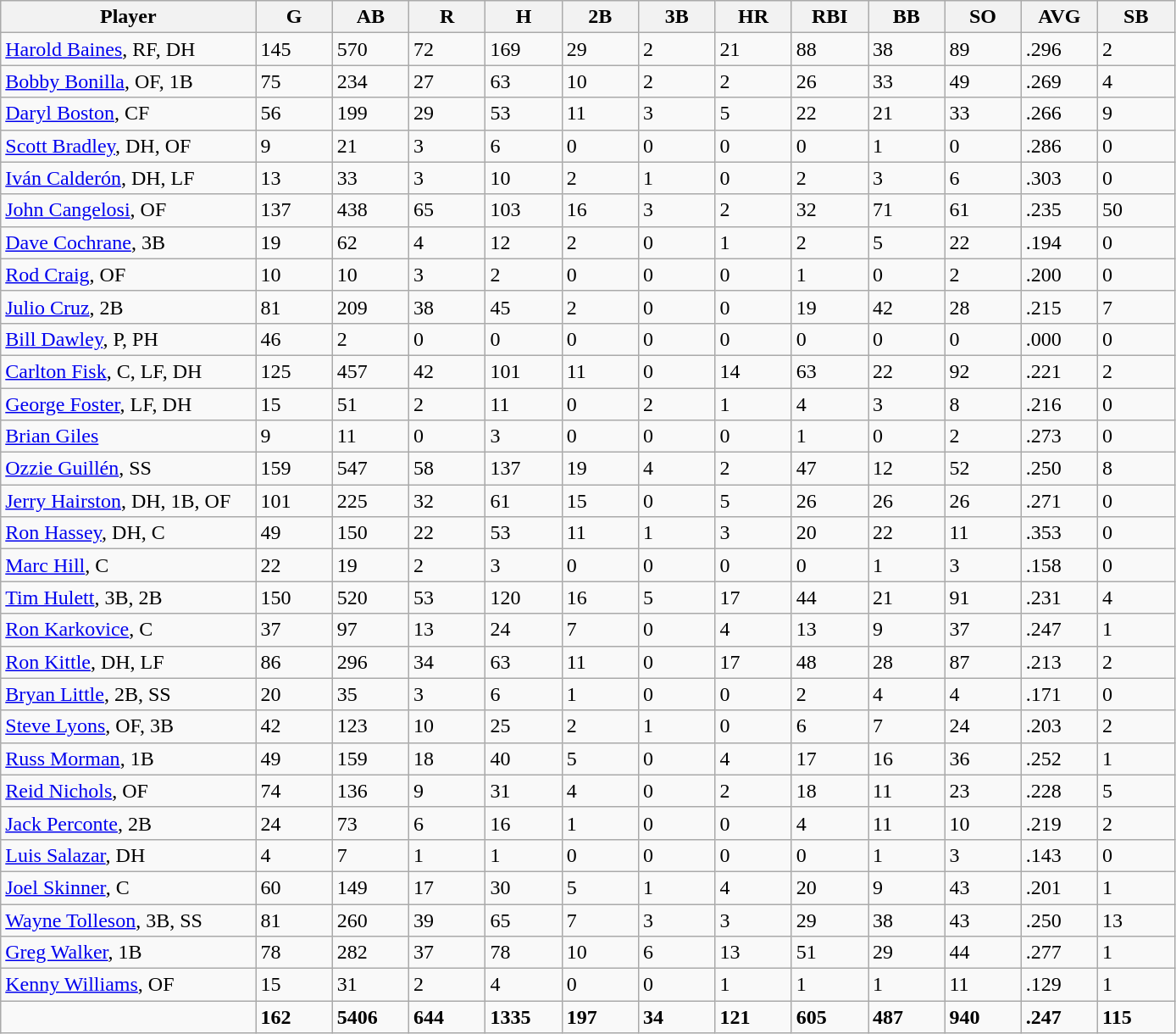<table class="wikitable sortable">
<tr>
<th bgcolor="#DDDDFF" width="20%">Player</th>
<th bgcolor="#DDDDFF" width="6%">G</th>
<th bgcolor="#DDDDFF" width="6%">AB</th>
<th bgcolor="#DDDDFF" width="6%">R</th>
<th bgcolor="#DDDDFF" width="6%">H</th>
<th bgcolor="#DDDDFF" width="6%">2B</th>
<th bgcolor="#DDDDFF" width="6%">3B</th>
<th bgcolor="#DDDDFF" width="6%">HR</th>
<th bgcolor="#DDDDFF" width="6%">RBI</th>
<th bgcolor="#DDDDFF" width="6%">BB</th>
<th bgcolor="#DDDDFF" width="6%">SO</th>
<th bgcolor="#DDDDFF" width="6%">AVG</th>
<th bgcolor="#DDDDFF" width="6%">SB</th>
</tr>
<tr>
<td><a href='#'>Harold Baines</a>, RF, DH</td>
<td>145</td>
<td>570</td>
<td>72</td>
<td>169</td>
<td>29</td>
<td>2</td>
<td>21</td>
<td>88</td>
<td>38</td>
<td>89</td>
<td>.296</td>
<td>2</td>
</tr>
<tr>
<td><a href='#'>Bobby Bonilla</a>, OF, 1B</td>
<td>75</td>
<td>234</td>
<td>27</td>
<td>63</td>
<td>10</td>
<td>2</td>
<td>2</td>
<td>26</td>
<td>33</td>
<td>49</td>
<td>.269</td>
<td>4</td>
</tr>
<tr>
<td><a href='#'>Daryl Boston</a>, CF</td>
<td>56</td>
<td>199</td>
<td>29</td>
<td>53</td>
<td>11</td>
<td>3</td>
<td>5</td>
<td>22</td>
<td>21</td>
<td>33</td>
<td>.266</td>
<td>9</td>
</tr>
<tr>
<td><a href='#'>Scott Bradley</a>, DH, OF</td>
<td>9</td>
<td>21</td>
<td>3</td>
<td>6</td>
<td>0</td>
<td>0</td>
<td>0</td>
<td>0</td>
<td>1</td>
<td>0</td>
<td>.286</td>
<td>0</td>
</tr>
<tr>
<td><a href='#'>Iván Calderón</a>, DH, LF</td>
<td>13</td>
<td>33</td>
<td>3</td>
<td>10</td>
<td>2</td>
<td>1</td>
<td>0</td>
<td>2</td>
<td>3</td>
<td>6</td>
<td>.303</td>
<td>0</td>
</tr>
<tr>
<td><a href='#'>John Cangelosi</a>, OF</td>
<td>137</td>
<td>438</td>
<td>65</td>
<td>103</td>
<td>16</td>
<td>3</td>
<td>2</td>
<td>32</td>
<td>71</td>
<td>61</td>
<td>.235</td>
<td>50</td>
</tr>
<tr>
<td><a href='#'>Dave Cochrane</a>, 3B</td>
<td>19</td>
<td>62</td>
<td>4</td>
<td>12</td>
<td>2</td>
<td>0</td>
<td>1</td>
<td>2</td>
<td>5</td>
<td>22</td>
<td>.194</td>
<td>0</td>
</tr>
<tr>
<td><a href='#'>Rod Craig</a>, OF</td>
<td>10</td>
<td>10</td>
<td>3</td>
<td>2</td>
<td>0</td>
<td>0</td>
<td>0</td>
<td>1</td>
<td>0</td>
<td>2</td>
<td>.200</td>
<td>0</td>
</tr>
<tr>
<td><a href='#'>Julio Cruz</a>, 2B</td>
<td>81</td>
<td>209</td>
<td>38</td>
<td>45</td>
<td>2</td>
<td>0</td>
<td>0</td>
<td>19</td>
<td>42</td>
<td>28</td>
<td>.215</td>
<td>7</td>
</tr>
<tr>
<td><a href='#'>Bill Dawley</a>, P, PH</td>
<td>46</td>
<td>2</td>
<td>0</td>
<td>0</td>
<td>0</td>
<td>0</td>
<td>0</td>
<td>0</td>
<td>0</td>
<td>0</td>
<td>.000</td>
<td>0</td>
</tr>
<tr>
<td><a href='#'>Carlton Fisk</a>, C, LF, DH</td>
<td>125</td>
<td>457</td>
<td>42</td>
<td>101</td>
<td>11</td>
<td>0</td>
<td>14</td>
<td>63</td>
<td>22</td>
<td>92</td>
<td>.221</td>
<td>2</td>
</tr>
<tr>
<td><a href='#'>George Foster</a>, LF, DH</td>
<td>15</td>
<td>51</td>
<td>2</td>
<td>11</td>
<td>0</td>
<td>2</td>
<td>1</td>
<td>4</td>
<td>3</td>
<td>8</td>
<td>.216</td>
<td>0</td>
</tr>
<tr>
<td><a href='#'>Brian Giles</a></td>
<td>9</td>
<td>11</td>
<td>0</td>
<td>3</td>
<td>0</td>
<td>0</td>
<td>0</td>
<td>1</td>
<td>0</td>
<td>2</td>
<td>.273</td>
<td>0</td>
</tr>
<tr>
<td><a href='#'>Ozzie Guillén</a>, SS</td>
<td>159</td>
<td>547</td>
<td>58</td>
<td>137</td>
<td>19</td>
<td>4</td>
<td>2</td>
<td>47</td>
<td>12</td>
<td>52</td>
<td>.250</td>
<td>8</td>
</tr>
<tr>
<td><a href='#'>Jerry Hairston</a>, DH, 1B, OF</td>
<td>101</td>
<td>225</td>
<td>32</td>
<td>61</td>
<td>15</td>
<td>0</td>
<td>5</td>
<td>26</td>
<td>26</td>
<td>26</td>
<td>.271</td>
<td>0</td>
</tr>
<tr>
<td><a href='#'>Ron Hassey</a>, DH, C</td>
<td>49</td>
<td>150</td>
<td>22</td>
<td>53</td>
<td>11</td>
<td>1</td>
<td>3</td>
<td>20</td>
<td>22</td>
<td>11</td>
<td>.353</td>
<td>0</td>
</tr>
<tr>
<td><a href='#'>Marc Hill</a>, C</td>
<td>22</td>
<td>19</td>
<td>2</td>
<td>3</td>
<td>0</td>
<td>0</td>
<td>0</td>
<td>0</td>
<td>1</td>
<td>3</td>
<td>.158</td>
<td>0</td>
</tr>
<tr>
<td><a href='#'>Tim Hulett</a>, 3B, 2B</td>
<td>150</td>
<td>520</td>
<td>53</td>
<td>120</td>
<td>16</td>
<td>5</td>
<td>17</td>
<td>44</td>
<td>21</td>
<td>91</td>
<td>.231</td>
<td>4</td>
</tr>
<tr>
<td><a href='#'>Ron Karkovice</a>, C</td>
<td>37</td>
<td>97</td>
<td>13</td>
<td>24</td>
<td>7</td>
<td>0</td>
<td>4</td>
<td>13</td>
<td>9</td>
<td>37</td>
<td>.247</td>
<td>1</td>
</tr>
<tr>
<td><a href='#'>Ron Kittle</a>, DH, LF</td>
<td>86</td>
<td>296</td>
<td>34</td>
<td>63</td>
<td>11</td>
<td>0</td>
<td>17</td>
<td>48</td>
<td>28</td>
<td>87</td>
<td>.213</td>
<td>2</td>
</tr>
<tr>
<td><a href='#'>Bryan Little</a>, 2B, SS</td>
<td>20</td>
<td>35</td>
<td>3</td>
<td>6</td>
<td>1</td>
<td>0</td>
<td>0</td>
<td>2</td>
<td>4</td>
<td>4</td>
<td>.171</td>
<td>0</td>
</tr>
<tr>
<td><a href='#'>Steve Lyons</a>, OF, 3B</td>
<td>42</td>
<td>123</td>
<td>10</td>
<td>25</td>
<td>2</td>
<td>1</td>
<td>0</td>
<td>6</td>
<td>7</td>
<td>24</td>
<td>.203</td>
<td>2</td>
</tr>
<tr>
<td><a href='#'>Russ Morman</a>, 1B</td>
<td>49</td>
<td>159</td>
<td>18</td>
<td>40</td>
<td>5</td>
<td>0</td>
<td>4</td>
<td>17</td>
<td>16</td>
<td>36</td>
<td>.252</td>
<td>1</td>
</tr>
<tr>
<td><a href='#'>Reid Nichols</a>, OF</td>
<td>74</td>
<td>136</td>
<td>9</td>
<td>31</td>
<td>4</td>
<td>0</td>
<td>2</td>
<td>18</td>
<td>11</td>
<td>23</td>
<td>.228</td>
<td>5</td>
</tr>
<tr>
<td><a href='#'>Jack Perconte</a>, 2B</td>
<td>24</td>
<td>73</td>
<td>6</td>
<td>16</td>
<td>1</td>
<td>0</td>
<td>0</td>
<td>4</td>
<td>11</td>
<td>10</td>
<td>.219</td>
<td>2</td>
</tr>
<tr>
<td><a href='#'>Luis Salazar</a>, DH</td>
<td>4</td>
<td>7</td>
<td>1</td>
<td>1</td>
<td>0</td>
<td>0</td>
<td>0</td>
<td>0</td>
<td>1</td>
<td>3</td>
<td>.143</td>
<td>0</td>
</tr>
<tr>
<td><a href='#'>Joel Skinner</a>, C</td>
<td>60</td>
<td>149</td>
<td>17</td>
<td>30</td>
<td>5</td>
<td>1</td>
<td>4</td>
<td>20</td>
<td>9</td>
<td>43</td>
<td>.201</td>
<td>1</td>
</tr>
<tr>
<td><a href='#'>Wayne Tolleson</a>, 3B, SS</td>
<td>81</td>
<td>260</td>
<td>39</td>
<td>65</td>
<td>7</td>
<td>3</td>
<td>3</td>
<td>29</td>
<td>38</td>
<td>43</td>
<td>.250</td>
<td>13</td>
</tr>
<tr>
<td><a href='#'>Greg Walker</a>, 1B</td>
<td>78</td>
<td>282</td>
<td>37</td>
<td>78</td>
<td>10</td>
<td>6</td>
<td>13</td>
<td>51</td>
<td>29</td>
<td>44</td>
<td>.277</td>
<td>1</td>
</tr>
<tr>
<td><a href='#'>Kenny Williams</a>, OF</td>
<td>15</td>
<td>31</td>
<td>2</td>
<td>4</td>
<td>0</td>
<td>0</td>
<td>1</td>
<td>1</td>
<td>1</td>
<td>11</td>
<td>.129</td>
<td>1</td>
</tr>
<tr class="sortbottom">
<td></td>
<td><strong>162</strong></td>
<td><strong>5406</strong></td>
<td><strong>644</strong></td>
<td><strong>1335</strong></td>
<td><strong>197</strong></td>
<td><strong>34</strong></td>
<td><strong>121</strong></td>
<td><strong>605</strong></td>
<td><strong>487</strong></td>
<td><strong>940</strong></td>
<td><strong>.247</strong></td>
<td><strong>115</strong></td>
</tr>
</table>
